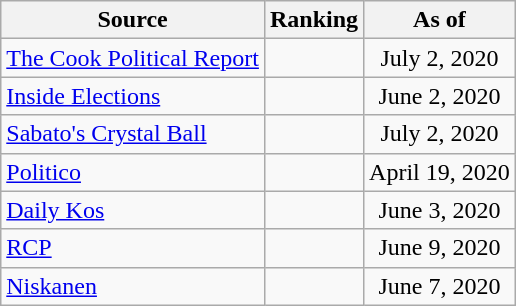<table class="wikitable" style="text-align:center">
<tr>
<th>Source</th>
<th>Ranking</th>
<th>As of</th>
</tr>
<tr>
<td align=left><a href='#'>The Cook Political Report</a></td>
<td></td>
<td>July 2, 2020</td>
</tr>
<tr>
<td align=left><a href='#'>Inside Elections</a></td>
<td></td>
<td>June 2, 2020</td>
</tr>
<tr>
<td align=left><a href='#'>Sabato's Crystal Ball</a></td>
<td></td>
<td>July 2, 2020</td>
</tr>
<tr>
<td align="left"><a href='#'>Politico</a></td>
<td></td>
<td>April 19, 2020</td>
</tr>
<tr>
<td align="left"><a href='#'>Daily Kos</a></td>
<td></td>
<td>June 3, 2020</td>
</tr>
<tr>
<td align="left"><a href='#'>RCP</a></td>
<td></td>
<td>June 9, 2020</td>
</tr>
<tr>
<td align="left"><a href='#'>Niskanen</a></td>
<td></td>
<td>June 7, 2020</td>
</tr>
</table>
